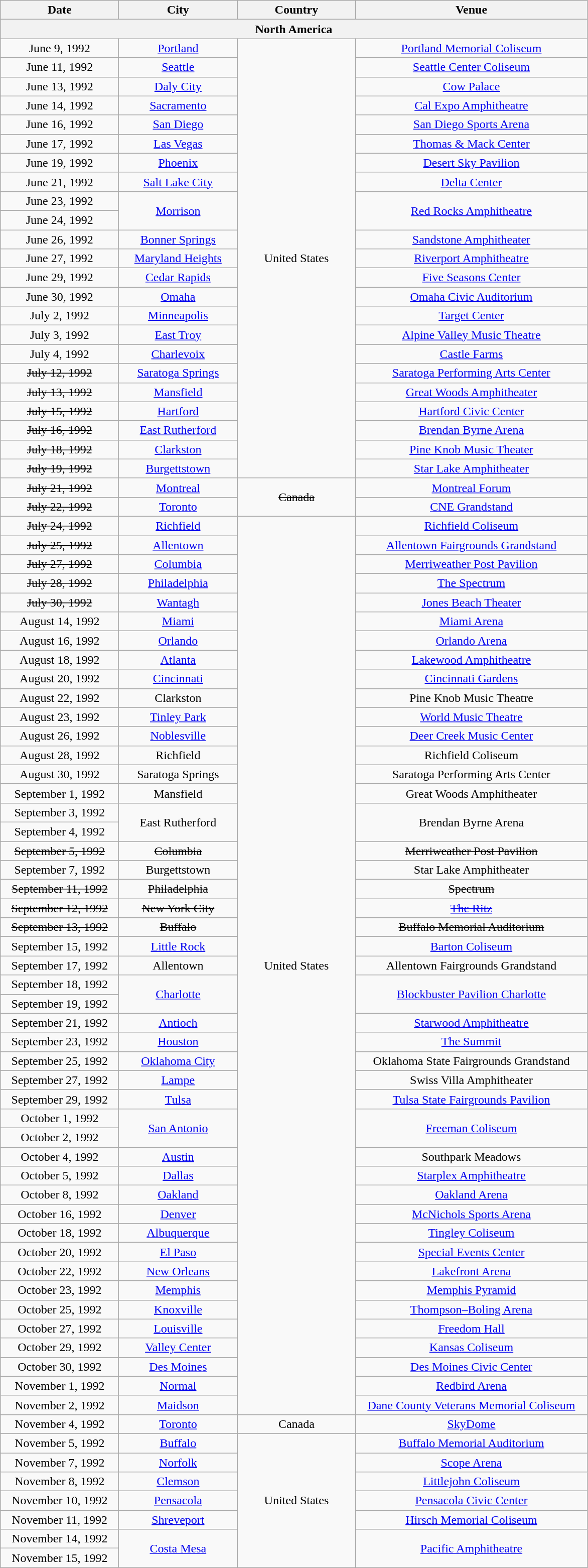<table class="wikitable" style="text-align:center;">
<tr>
<th width="150">Date</th>
<th width="150">City</th>
<th width="150">Country</th>
<th width="300">Venue</th>
</tr>
<tr>
<th colspan="4">North America</th>
</tr>
<tr>
<td>June 9, 1992</td>
<td><a href='#'>Portland</a></td>
<td rowspan="23">United States</td>
<td><a href='#'>Portland Memorial Coliseum</a></td>
</tr>
<tr>
<td>June 11, 1992</td>
<td><a href='#'>Seattle</a></td>
<td><a href='#'>Seattle Center Coliseum</a></td>
</tr>
<tr>
<td>June 13, 1992</td>
<td><a href='#'>Daly City</a></td>
<td><a href='#'>Cow Palace</a></td>
</tr>
<tr>
<td>June 14, 1992</td>
<td><a href='#'>Sacramento</a></td>
<td><a href='#'>Cal Expo Amphitheatre</a></td>
</tr>
<tr>
<td>June 16, 1992</td>
<td><a href='#'>San Diego</a></td>
<td><a href='#'>San Diego Sports Arena</a></td>
</tr>
<tr>
<td>June 17, 1992</td>
<td><a href='#'>Las Vegas</a></td>
<td><a href='#'>Thomas & Mack Center</a></td>
</tr>
<tr>
<td>June 19, 1992</td>
<td><a href='#'>Phoenix</a></td>
<td><a href='#'>Desert Sky Pavilion</a></td>
</tr>
<tr>
<td>June 21, 1992</td>
<td><a href='#'>Salt Lake City</a></td>
<td><a href='#'>Delta Center</a></td>
</tr>
<tr>
<td>June 23, 1992</td>
<td rowspan="2"><a href='#'>Morrison</a></td>
<td rowspan="2"><a href='#'>Red Rocks Amphitheatre</a></td>
</tr>
<tr>
<td>June 24, 1992</td>
</tr>
<tr>
<td>June 26, 1992</td>
<td><a href='#'>Bonner Springs</a></td>
<td><a href='#'>Sandstone Amphitheater</a></td>
</tr>
<tr>
<td>June 27, 1992</td>
<td><a href='#'>Maryland Heights</a></td>
<td><a href='#'>Riverport Amphitheatre</a></td>
</tr>
<tr>
<td>June 29, 1992</td>
<td><a href='#'>Cedar Rapids</a></td>
<td><a href='#'>Five Seasons Center</a></td>
</tr>
<tr>
<td>June 30, 1992</td>
<td><a href='#'>Omaha</a></td>
<td><a href='#'>Omaha Civic Auditorium</a></td>
</tr>
<tr>
<td>July 2, 1992</td>
<td><a href='#'>Minneapolis</a></td>
<td><a href='#'>Target Center</a></td>
</tr>
<tr>
<td>July 3, 1992</td>
<td><a href='#'>East Troy</a></td>
<td><a href='#'>Alpine Valley Music Theatre</a></td>
</tr>
<tr>
<td>July 4, 1992</td>
<td><a href='#'>Charlevoix</a></td>
<td><a href='#'>Castle Farms</a></td>
</tr>
<tr>
<td><s>July 12, 1992</s></td>
<td><a href='#'>Saratoga Springs</a></td>
<td><a href='#'>Saratoga Performing Arts Center</a></td>
</tr>
<tr>
<td><s>July 13, 1992</s></td>
<td><a href='#'>Mansfield</a></td>
<td><a href='#'>Great Woods Amphitheater</a></td>
</tr>
<tr>
<td><s>July 15, 1992</s></td>
<td><a href='#'>Hartford</a></td>
<td><a href='#'>Hartford Civic Center</a></td>
</tr>
<tr>
<td><s>July 16, 1992</s></td>
<td><a href='#'>East Rutherford</a></td>
<td><a href='#'>Brendan Byrne Arena</a></td>
</tr>
<tr>
<td><s>July 18, 1992</s></td>
<td><a href='#'>Clarkston</a></td>
<td><a href='#'>Pine Knob Music Theater</a></td>
</tr>
<tr>
<td><s>July 19, 1992</s></td>
<td><a href='#'>Burgettstown</a></td>
<td><a href='#'>Star Lake Amphitheater</a></td>
</tr>
<tr>
<td><s>July 21, 1992</s></td>
<td><a href='#'>Montreal</a></td>
<td rowspan="2"><s>Canada</s></td>
<td><a href='#'>Montreal Forum</a></td>
</tr>
<tr>
<td><s>July 22, 1992</s></td>
<td><a href='#'>Toronto</a></td>
<td><a href='#'>CNE Grandstand</a></td>
</tr>
<tr>
<td><s>July 24, 1992 </s></td>
<td><a href='#'>Richfield</a></td>
<td rowspan="47">United States</td>
<td><a href='#'>Richfield Coliseum</a></td>
</tr>
<tr>
<td><s>July 25, 1992</s></td>
<td><a href='#'>Allentown</a></td>
<td><a href='#'>Allentown Fairgrounds Grandstand</a></td>
</tr>
<tr>
<td><s>July 27, 1992 </s></td>
<td><a href='#'>Columbia</a></td>
<td><a href='#'>Merriweather Post Pavilion</a></td>
</tr>
<tr>
<td><s>July 28, 1992</s></td>
<td><a href='#'>Philadelphia</a></td>
<td><a href='#'>The Spectrum</a></td>
</tr>
<tr>
<td><s>July 30, 1992</s></td>
<td><a href='#'>Wantagh</a></td>
<td><a href='#'>Jones Beach Theater</a></td>
</tr>
<tr>
<td>August 14, 1992</td>
<td><a href='#'>Miami</a></td>
<td><a href='#'>Miami Arena</a></td>
</tr>
<tr>
<td>August 16, 1992</td>
<td><a href='#'>Orlando</a></td>
<td><a href='#'>Orlando Arena</a></td>
</tr>
<tr>
<td>August 18, 1992</td>
<td><a href='#'>Atlanta</a></td>
<td><a href='#'>Lakewood Amphitheatre</a></td>
</tr>
<tr>
<td>August 20, 1992</td>
<td><a href='#'>Cincinnati</a></td>
<td><a href='#'>Cincinnati Gardens</a></td>
</tr>
<tr>
<td>August 22, 1992</td>
<td>Clarkston</td>
<td>Pine Knob Music Theatre</td>
</tr>
<tr>
<td>August 23, 1992</td>
<td><a href='#'>Tinley Park</a></td>
<td><a href='#'>World Music Theatre</a></td>
</tr>
<tr>
<td>August 26, 1992</td>
<td><a href='#'>Noblesville</a></td>
<td><a href='#'>Deer Creek Music Center</a></td>
</tr>
<tr>
<td>August 28, 1992</td>
<td>Richfield</td>
<td>Richfield Coliseum</td>
</tr>
<tr>
<td>August 30, 1992</td>
<td>Saratoga Springs</td>
<td>Saratoga Performing Arts Center</td>
</tr>
<tr>
<td>September 1, 1992</td>
<td>Mansfield</td>
<td>Great Woods Amphitheater</td>
</tr>
<tr>
<td>September 3, 1992</td>
<td rowspan="2">East Rutherford</td>
<td rowspan="2">Brendan Byrne Arena</td>
</tr>
<tr>
<td>September 4, 1992</td>
</tr>
<tr>
<td><s>September 5, 1992</s></td>
<td><s>Columbia</s></td>
<td><s>Merriweather Post Pavilion</s></td>
</tr>
<tr>
<td>September 7, 1992</td>
<td>Burgettstown</td>
<td>Star Lake Amphitheater</td>
</tr>
<tr>
<td><s>September 11, 1992</s></td>
<td><s>Philadelphia</s></td>
<td><s>Spectrum</s></td>
</tr>
<tr>
<td><s>September 12, 1992</s></td>
<td><s>New York City</s></td>
<td><a href='#'><s>The Ritz</s></a></td>
</tr>
<tr>
<td><s>September 13, 1992</s></td>
<td><s>Buffalo</s></td>
<td><s>Buffalo Memorial Auditorium</s></td>
</tr>
<tr>
<td>September 15, 1992</td>
<td><a href='#'>Little Rock</a></td>
<td><a href='#'>Barton Coliseum</a></td>
</tr>
<tr>
<td>September 17, 1992</td>
<td>Allentown</td>
<td>Allentown Fairgrounds Grandstand</td>
</tr>
<tr>
<td>September 18, 1992</td>
<td rowspan="2"><a href='#'>Charlotte</a></td>
<td rowspan="2"><a href='#'>Blockbuster Pavilion Charlotte</a></td>
</tr>
<tr>
<td>September 19, 1992</td>
</tr>
<tr>
<td>September 21, 1992</td>
<td><a href='#'>Antioch</a></td>
<td><a href='#'>Starwood Amphitheatre</a></td>
</tr>
<tr>
<td>September 23, 1992</td>
<td><a href='#'>Houston</a></td>
<td><a href='#'>The Summit</a></td>
</tr>
<tr>
<td>September 25, 1992</td>
<td><a href='#'>Oklahoma City</a></td>
<td>Oklahoma State Fairgrounds Grandstand</td>
</tr>
<tr>
<td>September 27, 1992</td>
<td><a href='#'>Lampe</a></td>
<td>Swiss Villa Amphitheater</td>
</tr>
<tr>
<td>September 29, 1992</td>
<td><a href='#'>Tulsa</a></td>
<td><a href='#'>Tulsa State Fairgrounds Pavilion</a></td>
</tr>
<tr>
<td>October 1, 1992</td>
<td rowspan="2"><a href='#'>San Antonio</a></td>
<td rowspan="2"><a href='#'>Freeman Coliseum</a></td>
</tr>
<tr>
<td>October 2, 1992</td>
</tr>
<tr>
<td>October 4, 1992</td>
<td><a href='#'>Austin</a></td>
<td>Southpark Meadows</td>
</tr>
<tr>
<td>October 5, 1992</td>
<td><a href='#'>Dallas</a></td>
<td><a href='#'>Starplex Amphitheatre</a></td>
</tr>
<tr>
<td>October 8, 1992</td>
<td><a href='#'>Oakland</a></td>
<td><a href='#'>Oakland Arena</a></td>
</tr>
<tr>
<td>October 16, 1992</td>
<td><a href='#'>Denver</a></td>
<td><a href='#'>McNichols Sports Arena</a></td>
</tr>
<tr>
<td>October 18, 1992</td>
<td><a href='#'>Albuquerque</a></td>
<td><a href='#'>Tingley Coliseum</a></td>
</tr>
<tr>
<td>October 20, 1992</td>
<td><a href='#'>El Paso</a></td>
<td><a href='#'>Special Events Center</a></td>
</tr>
<tr>
<td>October 22, 1992</td>
<td><a href='#'>New Orleans</a></td>
<td><a href='#'>Lakefront Arena</a></td>
</tr>
<tr>
<td>October 23, 1992</td>
<td><a href='#'>Memphis</a></td>
<td><a href='#'>Memphis Pyramid</a></td>
</tr>
<tr>
<td>October 25, 1992</td>
<td><a href='#'>Knoxville</a></td>
<td><a href='#'>Thompson–Boling Arena</a></td>
</tr>
<tr>
<td>October 27, 1992</td>
<td><a href='#'>Louisville</a></td>
<td><a href='#'>Freedom Hall</a></td>
</tr>
<tr>
<td>October 29, 1992</td>
<td><a href='#'>Valley Center</a></td>
<td><a href='#'>Kansas Coliseum</a></td>
</tr>
<tr>
<td>October 30, 1992</td>
<td><a href='#'>Des Moines</a></td>
<td><a href='#'>Des Moines Civic Center</a></td>
</tr>
<tr>
<td>November 1, 1992</td>
<td><a href='#'>Normal</a></td>
<td><a href='#'>Redbird Arena</a></td>
</tr>
<tr>
<td>November 2, 1992</td>
<td><a href='#'>Maidson</a></td>
<td><a href='#'>Dane County Veterans Memorial Coliseum</a></td>
</tr>
<tr>
<td>November 4, 1992</td>
<td><a href='#'>Toronto</a></td>
<td>Canada</td>
<td><a href='#'>SkyDome</a></td>
</tr>
<tr>
<td>November 5, 1992</td>
<td><a href='#'>Buffalo</a></td>
<td rowspan="7">United States</td>
<td><a href='#'>Buffalo Memorial Auditorium</a></td>
</tr>
<tr>
<td>November 7, 1992</td>
<td><a href='#'>Norfolk</a></td>
<td><a href='#'>Scope Arena</a></td>
</tr>
<tr>
<td>November 8, 1992</td>
<td><a href='#'>Clemson</a></td>
<td><a href='#'>Littlejohn Coliseum</a></td>
</tr>
<tr>
<td>November 10, 1992</td>
<td><a href='#'>Pensacola</a></td>
<td><a href='#'>Pensacola Civic Center</a></td>
</tr>
<tr>
<td>November 11, 1992</td>
<td><a href='#'>Shreveport</a></td>
<td><a href='#'>Hirsch Memorial Coliseum</a></td>
</tr>
<tr>
<td>November 14, 1992</td>
<td rowspan="2"><a href='#'>Costa Mesa</a></td>
<td rowspan="2"><a href='#'>Pacific Amphitheatre</a></td>
</tr>
<tr>
<td>November 15, 1992</td>
</tr>
</table>
